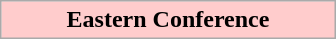<table class="wikitable" style="width:14em;">
<tr>
<th style="background-color:#FFCCCC">Eastern Conference</th>
</tr>
</table>
